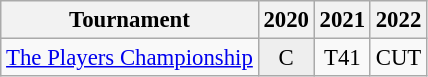<table class="wikitable" style="font-size:95%;text-align:center;">
<tr>
<th>Tournament</th>
<th>2020</th>
<th>2021</th>
<th>2022</th>
</tr>
<tr>
<td align=left><a href='#'>The Players Championship</a></td>
<td style="background:#eeeeee;">C</td>
<td>T41</td>
<td>CUT</td>
</tr>
</table>
